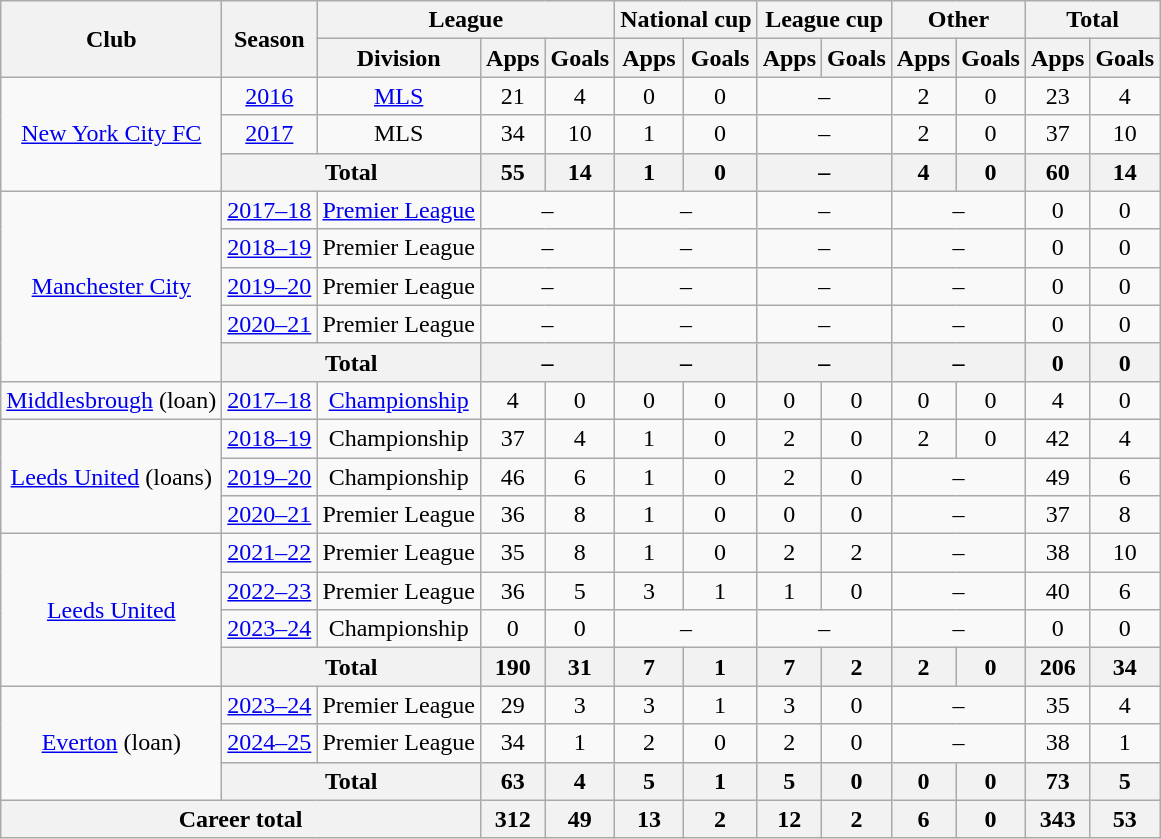<table class="wikitable" style="text-align:center">
<tr>
<th rowspan="2">Club</th>
<th rowspan="2">Season</th>
<th colspan="3">League</th>
<th colspan="2">National cup</th>
<th colspan="2">League cup</th>
<th colspan="2">Other</th>
<th colspan="2">Total</th>
</tr>
<tr>
<th>Division</th>
<th>Apps</th>
<th>Goals</th>
<th>Apps</th>
<th>Goals</th>
<th>Apps</th>
<th>Goals</th>
<th>Apps</th>
<th>Goals</th>
<th>Apps</th>
<th>Goals</th>
</tr>
<tr>
<td rowspan="3"><a href='#'>New York City FC</a></td>
<td><a href='#'>2016</a></td>
<td><a href='#'>MLS</a></td>
<td>21</td>
<td>4</td>
<td>0</td>
<td>0</td>
<td colspan="2">–</td>
<td>2</td>
<td>0</td>
<td>23</td>
<td>4</td>
</tr>
<tr>
<td><a href='#'>2017</a></td>
<td>MLS</td>
<td>34</td>
<td>10</td>
<td>1</td>
<td>0</td>
<td colspan="2">–</td>
<td>2</td>
<td>0</td>
<td>37</td>
<td>10</td>
</tr>
<tr>
<th colspan="2">Total</th>
<th>55</th>
<th>14</th>
<th>1</th>
<th>0</th>
<th colspan="2">–</th>
<th>4</th>
<th>0</th>
<th>60</th>
<th>14</th>
</tr>
<tr>
<td rowspan="5"><a href='#'>Manchester City</a></td>
<td><a href='#'>2017–18</a></td>
<td><a href='#'>Premier League</a></td>
<td colspan="2">–</td>
<td colspan="2">–</td>
<td colspan="2">–</td>
<td colspan="2">–</td>
<td>0</td>
<td>0</td>
</tr>
<tr>
<td><a href='#'>2018–19</a></td>
<td>Premier League</td>
<td colspan="2">–</td>
<td colspan="2">–</td>
<td colspan="2">–</td>
<td colspan="2">–</td>
<td>0</td>
<td>0</td>
</tr>
<tr>
<td><a href='#'>2019–20</a></td>
<td>Premier League</td>
<td colspan="2">–</td>
<td colspan="2">–</td>
<td colspan="2">–</td>
<td colspan="2">–</td>
<td>0</td>
<td>0</td>
</tr>
<tr>
<td><a href='#'>2020–21</a></td>
<td>Premier League</td>
<td colspan="2">–</td>
<td colspan="2">–</td>
<td colspan="2">–</td>
<td colspan="2">–</td>
<td>0</td>
<td>0</td>
</tr>
<tr>
<th colspan="2">Total</th>
<th colspan="2">–</th>
<th colspan="2">–</th>
<th colspan="2">–</th>
<th colspan="2">–</th>
<th>0</th>
<th>0</th>
</tr>
<tr>
<td><a href='#'>Middlesbrough</a> (loan)</td>
<td><a href='#'>2017–18</a></td>
<td><a href='#'>Championship</a></td>
<td>4</td>
<td>0</td>
<td>0</td>
<td>0</td>
<td>0</td>
<td>0</td>
<td>0</td>
<td>0</td>
<td>4</td>
<td>0</td>
</tr>
<tr>
<td rowspan="3"><a href='#'>Leeds United</a> (loans)</td>
<td><a href='#'>2018–19</a></td>
<td>Championship</td>
<td>37</td>
<td>4</td>
<td>1</td>
<td>0</td>
<td>2</td>
<td>0</td>
<td>2</td>
<td>0</td>
<td>42</td>
<td>4</td>
</tr>
<tr>
<td><a href='#'>2019–20</a></td>
<td>Championship</td>
<td>46</td>
<td>6</td>
<td>1</td>
<td>0</td>
<td>2</td>
<td>0</td>
<td colspan="2">–</td>
<td>49</td>
<td>6</td>
</tr>
<tr>
<td><a href='#'>2020–21</a></td>
<td>Premier League</td>
<td>36</td>
<td>8</td>
<td>1</td>
<td>0</td>
<td>0</td>
<td>0</td>
<td colspan="2">–</td>
<td>37</td>
<td>8</td>
</tr>
<tr>
<td rowspan="4"><a href='#'>Leeds United</a></td>
<td><a href='#'>2021–22</a></td>
<td>Premier League</td>
<td>35</td>
<td>8</td>
<td>1</td>
<td>0</td>
<td>2</td>
<td>2</td>
<td colspan="2">–</td>
<td>38</td>
<td>10</td>
</tr>
<tr>
<td><a href='#'>2022–23</a></td>
<td>Premier League</td>
<td>36</td>
<td>5</td>
<td>3</td>
<td>1</td>
<td>1</td>
<td>0</td>
<td colspan="2">–</td>
<td>40</td>
<td>6</td>
</tr>
<tr>
<td><a href='#'>2023–24</a></td>
<td>Championship</td>
<td>0</td>
<td>0</td>
<td colspan="2">–</td>
<td colspan="2">–</td>
<td colspan="2">–</td>
<td>0</td>
<td>0</td>
</tr>
<tr>
<th colspan="2">Total</th>
<th>190</th>
<th>31</th>
<th>7</th>
<th>1</th>
<th>7</th>
<th>2</th>
<th>2</th>
<th>0</th>
<th>206</th>
<th>34</th>
</tr>
<tr>
<td rowspan="3"><a href='#'>Everton</a> (loan)</td>
<td><a href='#'>2023–24</a></td>
<td>Premier League</td>
<td>29</td>
<td>3</td>
<td>3</td>
<td>1</td>
<td>3</td>
<td>0</td>
<td colspan="2">–</td>
<td>35</td>
<td>4</td>
</tr>
<tr>
<td><a href='#'>2024–25</a></td>
<td>Premier League</td>
<td>34</td>
<td>1</td>
<td>2</td>
<td>0</td>
<td>2</td>
<td>0</td>
<td colspan="2">–</td>
<td>38</td>
<td>1</td>
</tr>
<tr>
<th colspan="2">Total</th>
<th>63</th>
<th>4</th>
<th>5</th>
<th>1</th>
<th>5</th>
<th>0</th>
<th>0</th>
<th>0</th>
<th>73</th>
<th>5</th>
</tr>
<tr>
<th colspan="3">Career total</th>
<th>312</th>
<th>49</th>
<th>13</th>
<th>2</th>
<th>12</th>
<th>2</th>
<th>6</th>
<th>0</th>
<th>343</th>
<th>53</th>
</tr>
</table>
